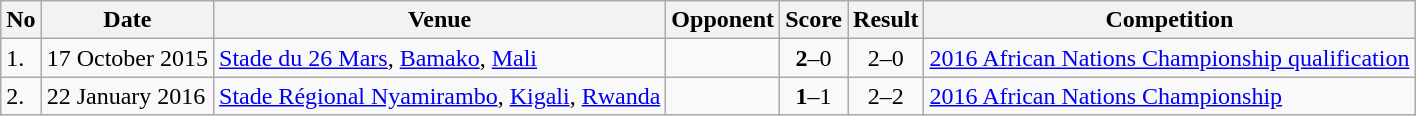<table class="wikitable" style="font-size:100%;">
<tr>
<th>No</th>
<th>Date</th>
<th>Venue</th>
<th>Opponent</th>
<th>Score</th>
<th>Result</th>
<th>Competition</th>
</tr>
<tr>
<td>1.</td>
<td>17 October 2015</td>
<td><a href='#'>Stade du 26 Mars</a>, <a href='#'>Bamako</a>, <a href='#'>Mali</a></td>
<td></td>
<td align=center><strong>2</strong>–0</td>
<td align=center>2–0</td>
<td><a href='#'>2016 African Nations Championship qualification</a></td>
</tr>
<tr>
<td>2.</td>
<td>22 January 2016</td>
<td><a href='#'>Stade Régional Nyamirambo</a>, <a href='#'>Kigali</a>, <a href='#'>Rwanda</a></td>
<td></td>
<td align=center><strong>1</strong>–1</td>
<td align=center>2–2</td>
<td><a href='#'>2016 African Nations Championship</a></td>
</tr>
</table>
